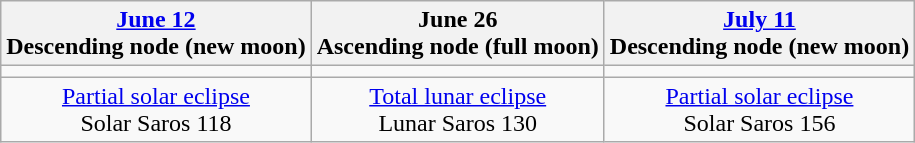<table class="wikitable">
<tr>
<th><a href='#'>June 12</a><br>Descending node (new moon)<br></th>
<th>June 26<br>Ascending node (full moon)<br></th>
<th><a href='#'>July 11</a><br>Descending node (new moon)<br></th>
</tr>
<tr>
<td></td>
<td></td>
<td></td>
</tr>
<tr align=center>
<td><a href='#'>Partial solar eclipse</a><br>Solar Saros 118</td>
<td><a href='#'>Total lunar eclipse</a><br>Lunar Saros 130</td>
<td><a href='#'>Partial solar eclipse</a><br>Solar Saros 156</td>
</tr>
</table>
